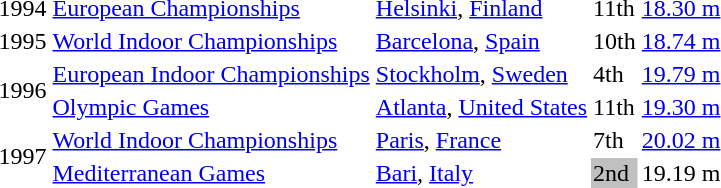<table>
<tr>
<td>1994</td>
<td><a href='#'>European Championships</a></td>
<td><a href='#'>Helsinki</a>, <a href='#'>Finland</a></td>
<td>11th</td>
<td><a href='#'>18.30 m</a></td>
</tr>
<tr>
<td>1995</td>
<td><a href='#'>World Indoor Championships</a></td>
<td><a href='#'>Barcelona</a>, <a href='#'>Spain</a></td>
<td>10th</td>
<td><a href='#'>18.74 m</a></td>
</tr>
<tr>
<td rowspan=2>1996</td>
<td><a href='#'>European Indoor Championships</a></td>
<td><a href='#'>Stockholm</a>, <a href='#'>Sweden</a></td>
<td>4th</td>
<td><a href='#'>19.79 m</a></td>
</tr>
<tr>
<td><a href='#'>Olympic Games</a></td>
<td><a href='#'>Atlanta</a>, <a href='#'>United States</a></td>
<td>11th</td>
<td><a href='#'>19.30 m</a></td>
</tr>
<tr>
<td rowspan=2>1997</td>
<td><a href='#'>World Indoor Championships</a></td>
<td><a href='#'>Paris</a>, <a href='#'>France</a></td>
<td>7th</td>
<td><a href='#'>20.02 m</a></td>
</tr>
<tr>
<td><a href='#'>Mediterranean Games</a></td>
<td><a href='#'>Bari</a>, <a href='#'>Italy</a></td>
<td bgcolor="silver">2nd</td>
<td>19.19 m</td>
</tr>
</table>
